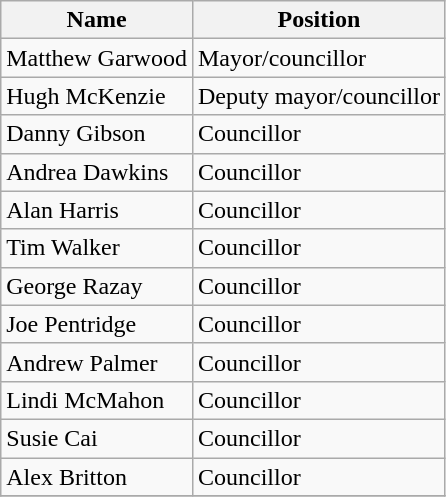<table class="wikitable">
<tr>
<th>Name</th>
<th>Position</th>
</tr>
<tr>
<td>Matthew Garwood</td>
<td>Mayor/councillor</td>
</tr>
<tr>
<td>Hugh McKenzie</td>
<td>Deputy mayor/councillor</td>
</tr>
<tr>
<td>Danny Gibson</td>
<td>Councillor</td>
</tr>
<tr>
<td>Andrea Dawkins</td>
<td>Councillor</td>
</tr>
<tr>
<td>Alan Harris</td>
<td>Councillor</td>
</tr>
<tr>
<td>Tim Walker</td>
<td>Councillor</td>
</tr>
<tr>
<td>George Razay</td>
<td>Councillor</td>
</tr>
<tr>
<td>Joe Pentridge</td>
<td>Councillor</td>
</tr>
<tr>
<td>Andrew Palmer</td>
<td>Councillor</td>
</tr>
<tr>
<td>Lindi McMahon</td>
<td>Councillor</td>
</tr>
<tr>
<td>Susie Cai</td>
<td>Councillor</td>
</tr>
<tr>
<td>Alex Britton</td>
<td>Councillor</td>
</tr>
<tr>
</tr>
</table>
